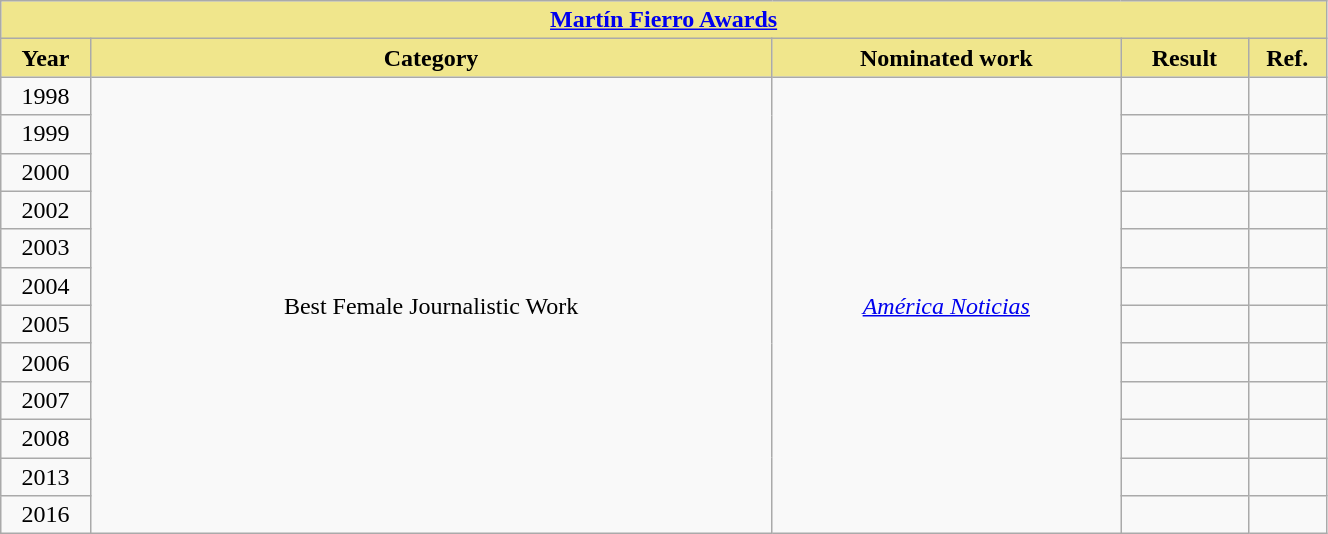<table width="70%" class="wikitable">
<tr>
<th colspan=5 style="background:#F0E68C"><a href='#'>Martín Fierro Awards</a></th>
</tr>
<tr>
<th width="33" style="background:#F0E68C">Year</th>
<th width="300" style="background:#F0E68C">Category</th>
<th width="150" style="background:#F0E68C">Nominated work</th>
<th width="50" style="background:#F0E68C">Result</th>
<th width="5" style="background:#F0E68C">Ref.</th>
</tr>
<tr>
<td align="center">1998</td>
<td rowspan=14 align="center">Best Female Journalistic Work</td>
<td rowspan=14 align="center"><em><a href='#'>América Noticias</a></em></td>
<td></td>
<td align="center"></td>
</tr>
<tr>
<td align="center">1999</td>
<td></td>
<td align="center"></td>
</tr>
<tr>
<td align="center">2000</td>
<td></td>
<td align="center"></td>
</tr>
<tr>
<td align="center">2002</td>
<td></td>
<td align="center"></td>
</tr>
<tr>
<td align="center">2003</td>
<td></td>
<td align="center"></td>
</tr>
<tr>
<td align="center">2004</td>
<td></td>
<td align="center"></td>
</tr>
<tr>
<td align="center">2005</td>
<td></td>
<td align="center"></td>
</tr>
<tr>
<td align="center">2006</td>
<td></td>
<td align="center"></td>
</tr>
<tr>
<td align="center">2007</td>
<td></td>
<td align="center"></td>
</tr>
<tr>
<td align="center">2008</td>
<td></td>
<td align="center"></td>
</tr>
<tr>
<td align="center">2013</td>
<td></td>
<td align="center"></td>
</tr>
<tr>
<td align="center">2016</td>
<td></td>
<td align="center"></td>
</tr>
</table>
